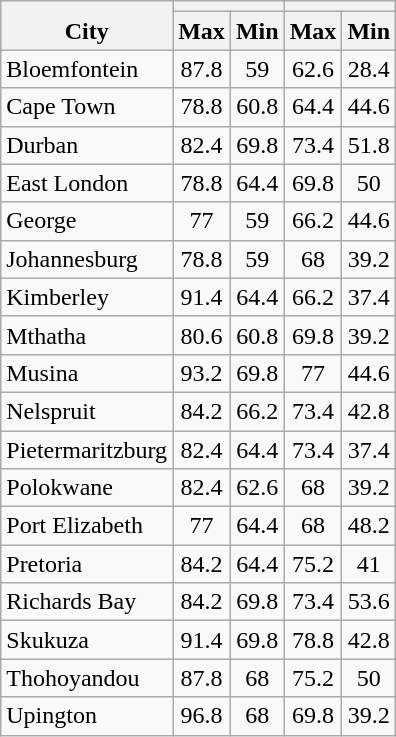<table class="wikitable sortable" style="text-align:center; display:inline-table;">
<tr>
<th rowspan="2" valign=bottom>City</th>
<th colspan="2"></th>
<th colspan="2"></th>
</tr>
<tr>
<th data-sort-type="number">Max</th>
<th data-sort-type="number">Min</th>
<th data-sort-type="number">Max</th>
<th data-sort-type="number">Min</th>
</tr>
<tr>
<td style=text-align:left>Bloemfontein</td>
<td>87.8</td>
<td>59</td>
<td>62.6</td>
<td>28.4</td>
</tr>
<tr>
<td style=text-align:left>Cape Town</td>
<td>78.8</td>
<td>60.8</td>
<td>64.4</td>
<td>44.6</td>
</tr>
<tr>
<td style=text-align:left>Durban</td>
<td>82.4</td>
<td>69.8</td>
<td>73.4</td>
<td>51.8</td>
</tr>
<tr>
<td style=text-align:left>East London</td>
<td>78.8</td>
<td>64.4</td>
<td>69.8</td>
<td>50</td>
</tr>
<tr>
<td style=text-align:left>George</td>
<td>77</td>
<td>59</td>
<td>66.2</td>
<td>44.6</td>
</tr>
<tr>
<td style=text-align:left>Johannesburg</td>
<td>78.8</td>
<td>59</td>
<td>68</td>
<td>39.2</td>
</tr>
<tr>
<td style=text-align:left>Kimberley</td>
<td>91.4</td>
<td>64.4</td>
<td>66.2</td>
<td>37.4</td>
</tr>
<tr>
<td style=text-align:left>Mthatha</td>
<td>80.6</td>
<td>60.8</td>
<td>69.8</td>
<td>39.2</td>
</tr>
<tr>
<td style=text-align:left>Musina</td>
<td>93.2</td>
<td>69.8</td>
<td>77</td>
<td>44.6</td>
</tr>
<tr>
<td style=text-align:left>Nelspruit</td>
<td>84.2</td>
<td>66.2</td>
<td>73.4</td>
<td>42.8</td>
</tr>
<tr>
<td style=text-align:left>Pietermaritzburg</td>
<td>82.4</td>
<td>64.4</td>
<td>73.4</td>
<td>37.4</td>
</tr>
<tr>
<td style=text-align:left>Polokwane</td>
<td>82.4</td>
<td>62.6</td>
<td>68</td>
<td>39.2</td>
</tr>
<tr>
<td style=text-align:left>Port Elizabeth</td>
<td>77</td>
<td>64.4</td>
<td>68</td>
<td>48.2</td>
</tr>
<tr>
<td style=text-align:left>Pretoria</td>
<td>84.2</td>
<td>64.4</td>
<td>75.2</td>
<td>41</td>
</tr>
<tr>
<td style=text-align:left>Richards Bay</td>
<td>84.2</td>
<td>69.8</td>
<td>73.4</td>
<td>53.6</td>
</tr>
<tr>
<td style=text-align:left>Skukuza</td>
<td>91.4</td>
<td>69.8</td>
<td>78.8</td>
<td>42.8</td>
</tr>
<tr>
<td style=text-align:left>Thohoyandou</td>
<td>87.8</td>
<td>68</td>
<td>75.2</td>
<td>50</td>
</tr>
<tr>
<td style=text-align:left>Upington</td>
<td>96.8</td>
<td>68</td>
<td>69.8</td>
<td>39.2</td>
</tr>
</table>
